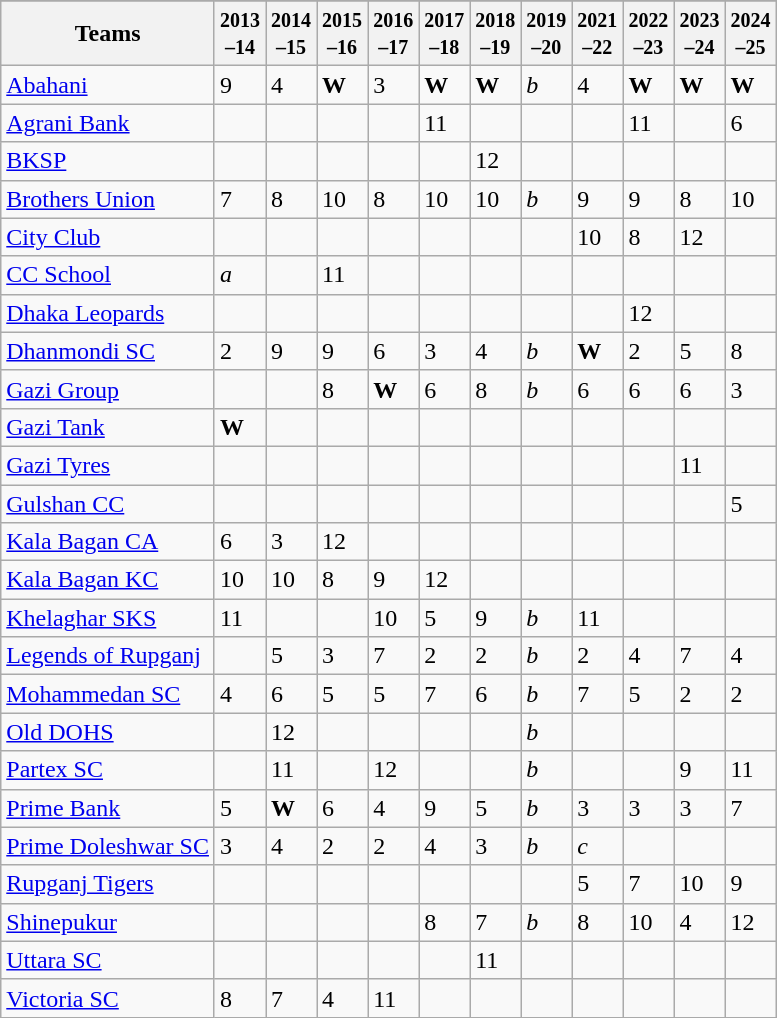<table class="wikitable">
<tr align="center">
</tr>
<tr>
<th>Teams</th>
<th><small>2013<br>–14</small></th>
<th><small>2014<br>–15</small></th>
<th><small>2015<br>–16</small></th>
<th><small>2016<br>–17</small></th>
<th><small>2017<br>–18</small></th>
<th><small>2018<br>–19</small></th>
<th><small>2019<br>–20</small></th>
<th><small>2021<br>–22</small></th>
<th><small>2022<br>–23</small></th>
<th><small>2023<br>–24</small></th>
<th><small>2024<br>–25</small></th>
</tr>
<tr>
<td><a href='#'>Abahani</a></td>
<td>9</td>
<td>4</td>
<td><strong>W</strong></td>
<td>3</td>
<td><strong>W</strong></td>
<td><strong>W</strong></td>
<td><em>b</em></td>
<td>4</td>
<td><strong>W</strong></td>
<td><strong>W</strong></td>
<td><strong>W</strong></td>
</tr>
<tr>
<td><a href='#'>Agrani Bank</a></td>
<td></td>
<td></td>
<td></td>
<td></td>
<td>11</td>
<td></td>
<td></td>
<td></td>
<td>11</td>
<td></td>
<td>6</td>
</tr>
<tr>
<td><a href='#'>BKSP</a></td>
<td></td>
<td></td>
<td></td>
<td></td>
<td></td>
<td>12</td>
<td></td>
<td></td>
<td></td>
<td></td>
<td></td>
</tr>
<tr>
<td><a href='#'>Brothers Union</a></td>
<td>7</td>
<td>8</td>
<td>10</td>
<td>8</td>
<td>10</td>
<td>10</td>
<td><em>b</em></td>
<td>9</td>
<td>9</td>
<td>8</td>
<td>10</td>
</tr>
<tr>
<td><a href='#'>City Club</a></td>
<td></td>
<td></td>
<td></td>
<td></td>
<td></td>
<td></td>
<td></td>
<td>10</td>
<td>8</td>
<td>12</td>
<td></td>
</tr>
<tr>
<td><a href='#'>CC School</a></td>
<td><em>a</em></td>
<td></td>
<td>11</td>
<td></td>
<td></td>
<td></td>
<td></td>
<td></td>
<td></td>
<td></td>
<td></td>
</tr>
<tr>
<td><a href='#'>Dhaka Leopards</a></td>
<td></td>
<td></td>
<td></td>
<td></td>
<td></td>
<td></td>
<td></td>
<td></td>
<td>12</td>
<td></td>
<td></td>
</tr>
<tr>
<td><a href='#'>Dhanmondi SC</a></td>
<td>2</td>
<td>9</td>
<td>9</td>
<td>6</td>
<td>3</td>
<td>4</td>
<td><em>b</em></td>
<td><strong>W</strong></td>
<td>2</td>
<td>5</td>
<td>8</td>
</tr>
<tr>
<td><a href='#'>Gazi Group</a></td>
<td></td>
<td></td>
<td>8</td>
<td><strong>W</strong></td>
<td>6</td>
<td>8</td>
<td><em>b</em></td>
<td>6</td>
<td>6</td>
<td>6</td>
<td>3</td>
</tr>
<tr>
<td><a href='#'>Gazi Tank</a></td>
<td><strong>W</strong></td>
<td></td>
<td></td>
<td></td>
<td></td>
<td></td>
<td></td>
<td></td>
<td></td>
<td></td>
<td></td>
</tr>
<tr>
<td><a href='#'>Gazi Tyres</a></td>
<td></td>
<td></td>
<td></td>
<td></td>
<td></td>
<td></td>
<td></td>
<td></td>
<td></td>
<td>11</td>
<td></td>
</tr>
<tr>
<td><a href='#'>Gulshan CC</a></td>
<td></td>
<td></td>
<td></td>
<td></td>
<td></td>
<td></td>
<td></td>
<td></td>
<td></td>
<td></td>
<td>5</td>
</tr>
<tr>
<td><a href='#'>Kala Bagan CA</a></td>
<td>6</td>
<td>3</td>
<td>12</td>
<td></td>
<td></td>
<td></td>
<td></td>
<td></td>
<td></td>
<td></td>
<td></td>
</tr>
<tr>
<td><a href='#'>Kala Bagan KC</a></td>
<td>10</td>
<td>10</td>
<td>8</td>
<td>9</td>
<td>12</td>
<td></td>
<td></td>
<td></td>
<td></td>
<td></td>
<td></td>
</tr>
<tr>
<td><a href='#'>Khelaghar SKS</a></td>
<td>11</td>
<td></td>
<td></td>
<td>10</td>
<td>5</td>
<td>9</td>
<td><em>b</em></td>
<td>11</td>
<td></td>
<td></td>
<td></td>
</tr>
<tr>
<td><a href='#'>Legends of Rupganj</a></td>
<td></td>
<td>5</td>
<td>3</td>
<td>7</td>
<td>2</td>
<td>2</td>
<td><em>b</em></td>
<td>2</td>
<td>4</td>
<td>7</td>
<td>4</td>
</tr>
<tr>
<td><a href='#'>Mohammedan SC</a></td>
<td>4</td>
<td>6</td>
<td>5</td>
<td>5</td>
<td>7</td>
<td>6</td>
<td><em>b</em></td>
<td>7</td>
<td>5</td>
<td>2</td>
<td>2</td>
</tr>
<tr>
<td><a href='#'>Old DOHS</a></td>
<td></td>
<td>12</td>
<td></td>
<td></td>
<td></td>
<td></td>
<td><em>b</em></td>
<td></td>
<td></td>
<td></td>
<td></td>
</tr>
<tr>
<td><a href='#'>Partex SC</a></td>
<td></td>
<td>11</td>
<td></td>
<td>12</td>
<td></td>
<td></td>
<td><em>b</em></td>
<td></td>
<td></td>
<td>9</td>
<td>11</td>
</tr>
<tr>
<td><a href='#'>Prime Bank</a></td>
<td>5</td>
<td><strong>W</strong></td>
<td>6</td>
<td>4</td>
<td>9</td>
<td>5</td>
<td><em>b</em></td>
<td>3</td>
<td>3</td>
<td>3</td>
<td>7</td>
</tr>
<tr>
<td><a href='#'>Prime Doleshwar SC</a></td>
<td>3</td>
<td>4</td>
<td>2</td>
<td>2</td>
<td>4</td>
<td>3</td>
<td><em>b</em></td>
<td><em>c</em></td>
<td></td>
<td></td>
<td></td>
</tr>
<tr>
<td><a href='#'>Rupganj Tigers</a></td>
<td></td>
<td></td>
<td></td>
<td></td>
<td></td>
<td></td>
<td></td>
<td>5</td>
<td>7</td>
<td>10</td>
<td>9</td>
</tr>
<tr>
<td><a href='#'>Shinepukur</a></td>
<td></td>
<td></td>
<td></td>
<td></td>
<td>8</td>
<td>7</td>
<td><em>b</em></td>
<td>8</td>
<td>10</td>
<td>4</td>
<td>12</td>
</tr>
<tr>
<td><a href='#'>Uttara SC</a></td>
<td></td>
<td></td>
<td></td>
<td></td>
<td></td>
<td>11</td>
<td></td>
<td></td>
<td></td>
<td></td>
<td></td>
</tr>
<tr>
<td><a href='#'>Victoria SC</a></td>
<td>8</td>
<td>7</td>
<td>4</td>
<td>11</td>
<td></td>
<td></td>
<td></td>
<td></td>
<td></td>
<td></td>
<td></td>
</tr>
</table>
